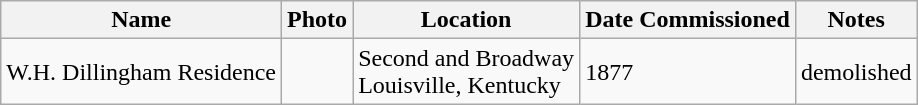<table class="wikitable sortable">
<tr>
<th>Name</th>
<th>Photo</th>
<th>Location</th>
<th>Date Commissioned</th>
<th>Notes</th>
</tr>
<tr>
<td>W.H. Dillingham Residence</td>
<td></td>
<td>Second and Broadway <br>Louisville, Kentucky</td>
<td>1877</td>
<td>demolished</td>
</tr>
</table>
